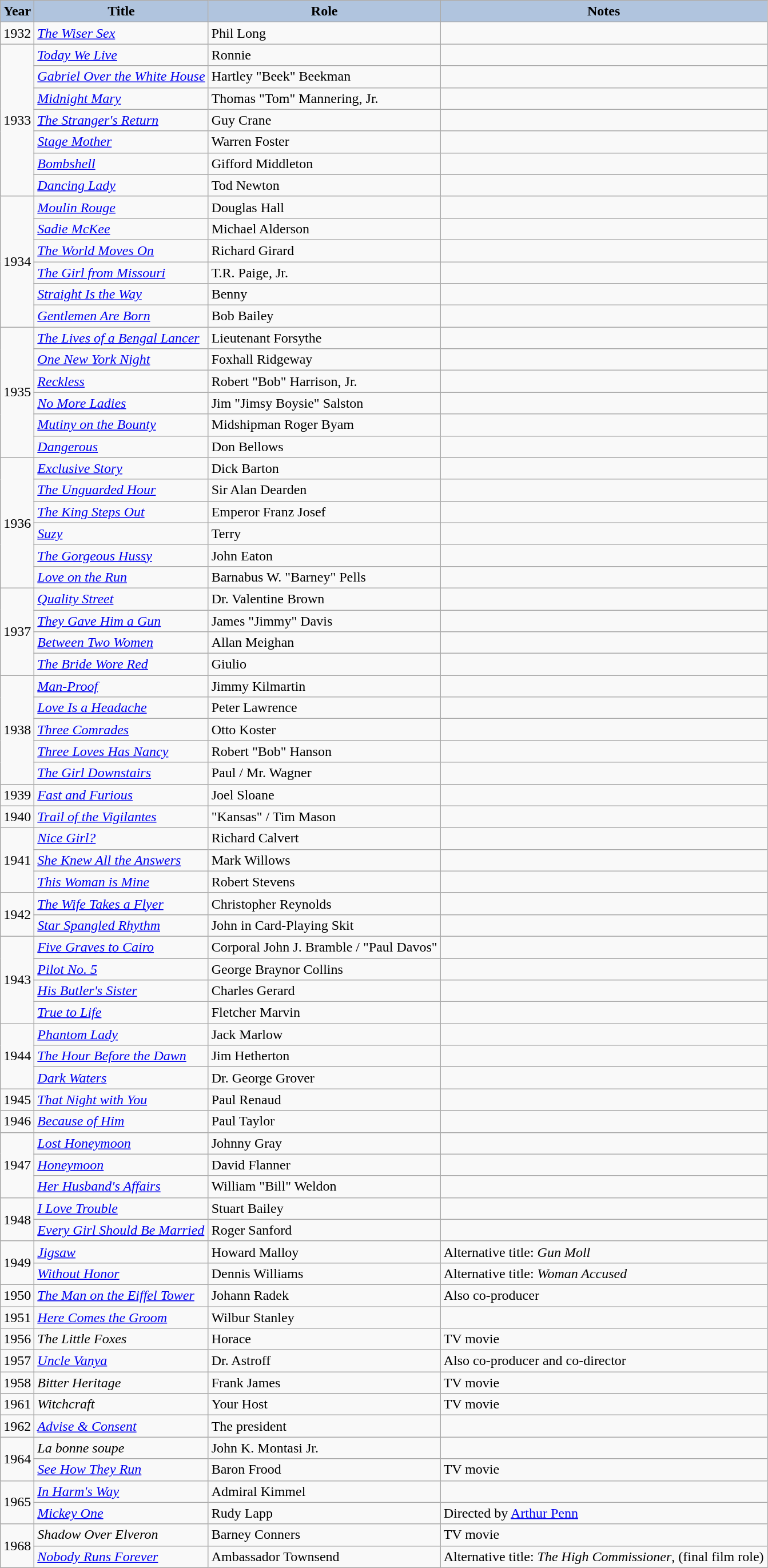<table class="wikitable sortable">
<tr>
<th style="background:#B0C4DE;">Year</th>
<th style="background:#B0C4DE;">Title</th>
<th style="background:#B0C4DE;">Role</th>
<th style="background:#B0C4DE;" class="unsortable">Notes</th>
</tr>
<tr>
<td>1932</td>
<td><em><a href='#'>The Wiser Sex</a></em></td>
<td>Phil Long</td>
<td></td>
</tr>
<tr>
<td rowspan="7">1933</td>
<td><em><a href='#'>Today We Live</a></em></td>
<td>Ronnie</td>
<td></td>
</tr>
<tr>
<td><em><a href='#'>Gabriel Over the White House</a></em></td>
<td>Hartley "Beek" Beekman</td>
<td></td>
</tr>
<tr>
<td><em><a href='#'>Midnight Mary</a></em></td>
<td>Thomas "Tom" Mannering, Jr.</td>
<td></td>
</tr>
<tr>
<td><em><a href='#'>The Stranger's Return</a></em></td>
<td>Guy Crane</td>
<td></td>
</tr>
<tr>
<td><em><a href='#'>Stage Mother</a></em></td>
<td>Warren Foster</td>
<td></td>
</tr>
<tr>
<td><em><a href='#'>Bombshell</a></em></td>
<td>Gifford Middleton</td>
<td></td>
</tr>
<tr>
<td><em><a href='#'>Dancing Lady</a></em></td>
<td>Tod Newton</td>
<td></td>
</tr>
<tr>
<td rowspan="6">1934</td>
<td><em><a href='#'>Moulin Rouge</a></em></td>
<td>Douglas Hall</td>
<td></td>
</tr>
<tr>
<td><em><a href='#'>Sadie McKee</a></em></td>
<td>Michael Alderson</td>
<td></td>
</tr>
<tr>
<td><em><a href='#'>The World Moves On</a></em></td>
<td>Richard Girard</td>
<td></td>
</tr>
<tr>
<td><em><a href='#'>The Girl from Missouri</a></em></td>
<td>T.R. Paige, Jr.</td>
<td></td>
</tr>
<tr>
<td><em><a href='#'>Straight Is the Way</a></em></td>
<td>Benny</td>
<td></td>
</tr>
<tr>
<td><em><a href='#'>Gentlemen Are Born</a></em></td>
<td>Bob Bailey</td>
<td></td>
</tr>
<tr>
<td rowspan="6">1935</td>
<td><em><a href='#'>The Lives of a Bengal Lancer</a></em></td>
<td>Lieutenant Forsythe</td>
<td></td>
</tr>
<tr>
<td><em><a href='#'>One New York Night</a></em></td>
<td>Foxhall Ridgeway</td>
<td></td>
</tr>
<tr>
<td><em><a href='#'>Reckless</a></em></td>
<td>Robert "Bob" Harrison, Jr.</td>
<td></td>
</tr>
<tr>
<td><em><a href='#'>No More Ladies</a></em></td>
<td>Jim "Jimsy Boysie" Salston</td>
<td></td>
</tr>
<tr>
<td><em><a href='#'>Mutiny on the Bounty</a></em></td>
<td>Midshipman Roger Byam</td>
<td></td>
</tr>
<tr>
<td><em><a href='#'>Dangerous</a></em></td>
<td>Don Bellows</td>
<td></td>
</tr>
<tr>
<td rowspan="6">1936</td>
<td><em><a href='#'>Exclusive Story</a></em></td>
<td>Dick Barton</td>
<td></td>
</tr>
<tr>
<td><em><a href='#'>The Unguarded Hour</a></em></td>
<td>Sir Alan Dearden</td>
<td></td>
</tr>
<tr>
<td><em><a href='#'>The King Steps Out</a></em></td>
<td>Emperor Franz Josef</td>
<td></td>
</tr>
<tr>
<td><em><a href='#'>Suzy</a></em></td>
<td>Terry</td>
<td></td>
</tr>
<tr>
<td><em><a href='#'>The Gorgeous Hussy</a></em></td>
<td>John Eaton</td>
<td></td>
</tr>
<tr>
<td><em><a href='#'>Love on the Run</a></em></td>
<td>Barnabus W. "Barney" Pells</td>
<td></td>
</tr>
<tr>
<td rowspan="4">1937</td>
<td><em><a href='#'>Quality Street</a></em></td>
<td>Dr. Valentine Brown</td>
<td></td>
</tr>
<tr>
<td><em><a href='#'>They Gave Him a Gun</a></em></td>
<td>James "Jimmy" Davis</td>
<td></td>
</tr>
<tr>
<td><em><a href='#'>Between Two Women</a></em></td>
<td>Allan Meighan</td>
<td></td>
</tr>
<tr>
<td><em><a href='#'>The Bride Wore Red</a></em></td>
<td>Giulio</td>
<td></td>
</tr>
<tr>
<td rowspan="5">1938</td>
<td><em><a href='#'>Man-Proof</a></em></td>
<td>Jimmy Kilmartin</td>
<td></td>
</tr>
<tr>
<td><em><a href='#'>Love Is a Headache</a></em></td>
<td>Peter Lawrence</td>
<td></td>
</tr>
<tr>
<td><em><a href='#'>Three Comrades</a></em></td>
<td>Otto Koster</td>
<td></td>
</tr>
<tr>
<td><em><a href='#'>Three Loves Has Nancy</a></em></td>
<td>Robert "Bob" Hanson</td>
<td></td>
</tr>
<tr>
<td><em><a href='#'>The Girl Downstairs</a></em></td>
<td>Paul / Mr. Wagner</td>
<td></td>
</tr>
<tr>
<td>1939</td>
<td><em><a href='#'>Fast and Furious</a></em></td>
<td>Joel Sloane</td>
<td></td>
</tr>
<tr>
<td>1940</td>
<td><em><a href='#'>Trail of the Vigilantes</a></em></td>
<td>"Kansas" / Tim Mason</td>
<td></td>
</tr>
<tr>
<td rowspan="3">1941</td>
<td><em><a href='#'>Nice Girl?</a></em></td>
<td>Richard Calvert</td>
<td></td>
</tr>
<tr>
<td><em><a href='#'>She Knew All the Answers</a></em></td>
<td>Mark Willows</td>
<td></td>
</tr>
<tr>
<td><em><a href='#'>This Woman is Mine</a></em></td>
<td>Robert Stevens</td>
<td></td>
</tr>
<tr>
<td rowspan="2">1942</td>
<td><em><a href='#'>The Wife Takes a Flyer</a></em></td>
<td>Christopher Reynolds</td>
<td></td>
</tr>
<tr>
<td><em><a href='#'>Star Spangled Rhythm</a></em></td>
<td>John in Card-Playing Skit</td>
<td></td>
</tr>
<tr>
<td rowspan="4">1943</td>
<td><em><a href='#'>Five Graves to Cairo</a></em></td>
<td>Corporal John J. Bramble / "Paul Davos"</td>
<td></td>
</tr>
<tr>
<td><em><a href='#'>Pilot No. 5</a></em></td>
<td>George Braynor Collins</td>
<td></td>
</tr>
<tr>
<td><em><a href='#'>His Butler's Sister</a></em></td>
<td>Charles Gerard</td>
<td></td>
</tr>
<tr>
<td><em><a href='#'>True to Life</a></em></td>
<td>Fletcher Marvin</td>
<td></td>
</tr>
<tr>
<td rowspan="3">1944</td>
<td><em><a href='#'>Phantom Lady</a></em></td>
<td>Jack Marlow</td>
<td></td>
</tr>
<tr>
<td><em><a href='#'>The Hour Before the Dawn</a></em></td>
<td>Jim Hetherton</td>
<td></td>
</tr>
<tr>
<td><em><a href='#'>Dark Waters</a></em></td>
<td>Dr. George Grover</td>
<td></td>
</tr>
<tr>
<td>1945</td>
<td><em><a href='#'>That Night with You</a></em></td>
<td>Paul Renaud</td>
<td></td>
</tr>
<tr>
<td>1946</td>
<td><em><a href='#'>Because of Him</a></em></td>
<td>Paul Taylor</td>
<td></td>
</tr>
<tr>
<td rowspan="3">1947</td>
<td><em><a href='#'>Lost Honeymoon</a></em></td>
<td>Johnny Gray</td>
<td></td>
</tr>
<tr>
<td><em><a href='#'>Honeymoon</a></em></td>
<td>David Flanner</td>
<td></td>
</tr>
<tr>
<td><em><a href='#'>Her Husband's Affairs</a></em></td>
<td>William "Bill" Weldon</td>
<td></td>
</tr>
<tr>
<td rowspan="2">1948</td>
<td><em><a href='#'>I Love Trouble</a></em></td>
<td>Stuart Bailey</td>
<td></td>
</tr>
<tr>
<td><em><a href='#'>Every Girl Should Be Married</a></em></td>
<td>Roger Sanford</td>
<td></td>
</tr>
<tr>
<td rowspan="2">1949</td>
<td><em><a href='#'>Jigsaw</a></em></td>
<td>Howard Malloy</td>
<td>Alternative title: <em>Gun Moll</em></td>
</tr>
<tr>
<td><em><a href='#'>Without Honor</a></em></td>
<td>Dennis Williams</td>
<td>Alternative title: <em>Woman Accused</em></td>
</tr>
<tr>
<td>1950</td>
<td><em><a href='#'>The Man on the Eiffel Tower</a></em></td>
<td>Johann Radek</td>
<td>Also co-producer</td>
</tr>
<tr>
<td>1951</td>
<td><em><a href='#'>Here Comes the Groom</a></em></td>
<td>Wilbur Stanley</td>
<td></td>
</tr>
<tr>
<td>1956</td>
<td><em>The Little Foxes</em></td>
<td>Horace</td>
<td>TV movie</td>
</tr>
<tr>
<td>1957</td>
<td><em><a href='#'>Uncle Vanya</a></em></td>
<td>Dr. Astroff</td>
<td>Also co-producer and co-director</td>
</tr>
<tr>
<td>1958</td>
<td><em>Bitter Heritage</em></td>
<td>Frank James</td>
<td>TV movie</td>
</tr>
<tr>
<td>1961</td>
<td><em>Witchcraft</em></td>
<td>Your Host</td>
<td>TV movie</td>
</tr>
<tr>
<td>1962</td>
<td><em><a href='#'>Advise & Consent</a></em></td>
<td>The president</td>
<td></td>
</tr>
<tr>
<td rowspan="2">1964</td>
<td><em>La bonne soupe</em></td>
<td>John K. Montasi Jr.</td>
<td></td>
</tr>
<tr>
<td><em><a href='#'>See How They Run</a></em></td>
<td>Baron Frood</td>
<td>TV movie</td>
</tr>
<tr>
<td rowspan="2">1965</td>
<td><em><a href='#'>In Harm's Way</a></em></td>
<td>Admiral Kimmel</td>
<td></td>
</tr>
<tr>
<td><em><a href='#'>Mickey One</a></em></td>
<td>Rudy Lapp</td>
<td>Directed by <a href='#'>Arthur Penn</a></td>
</tr>
<tr>
<td rowspan="2">1968</td>
<td><em>Shadow Over Elveron</em></td>
<td>Barney Conners</td>
<td>TV movie</td>
</tr>
<tr>
<td><em><a href='#'>Nobody Runs Forever</a></em></td>
<td>Ambassador Townsend</td>
<td>Alternative title: <em>The High Commissioner</em>, (final film role)</td>
</tr>
</table>
